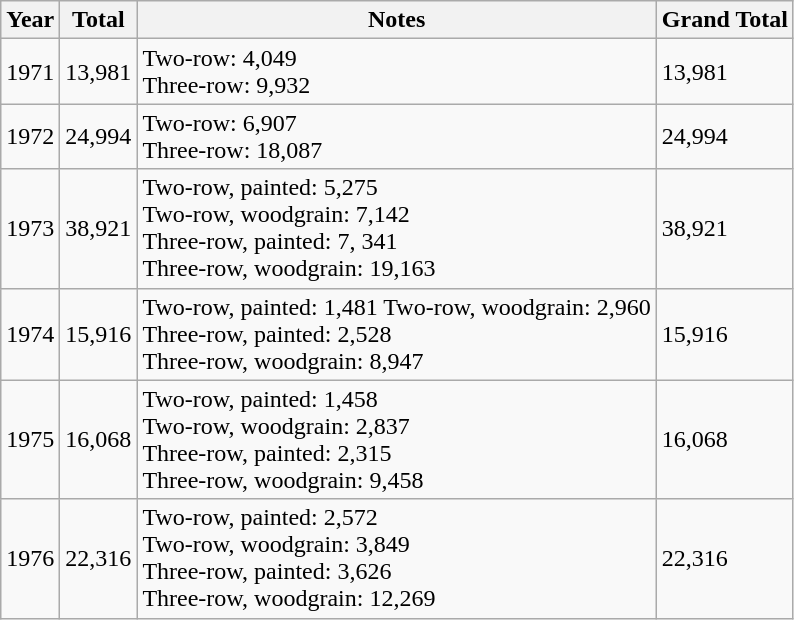<table class="wikitable">
<tr>
<th>Year</th>
<th>Total</th>
<th>Notes</th>
<th>Grand Total</th>
</tr>
<tr>
<td>1971</td>
<td>13,981</td>
<td>Two-row: 4,049<br>Three-row: 9,932</td>
<td>13,981</td>
</tr>
<tr>
<td>1972</td>
<td>24,994</td>
<td>Two-row: 6,907<br>Three-row: 18,087</td>
<td>24,994</td>
</tr>
<tr>
<td>1973</td>
<td>38,921</td>
<td>Two-row, painted: 5,275<br>Two-row, woodgrain: 7,142<br>Three-row, painted: 7, 341<br>Three-row, woodgrain: 19,163</td>
<td>38,921<br><tr><td>1974</td><td>15,916</td><td>Two-row, painted: 1,481
Two-row, woodgrain: 2,960<br>Three-row, painted: 2,528<br>Three-row, woodgrain: 8,947
</td><td>15,916</td></tr></td>
</tr>
<tr>
<td>1975</td>
<td>16,068</td>
<td>Two-row, painted: 1,458<br>Two-row, woodgrain: 2,837<br>Three-row, painted: 2,315<br>Three-row, woodgrain: 9,458</td>
<td>16,068</td>
</tr>
<tr>
<td>1976</td>
<td>22,316</td>
<td>Two-row, painted: 2,572<br>Two-row, woodgrain: 3,849<br>Three-row, painted: 3,626<br>Three-row, woodgrain: 12,269</td>
<td>22,316</td>
</tr>
</table>
